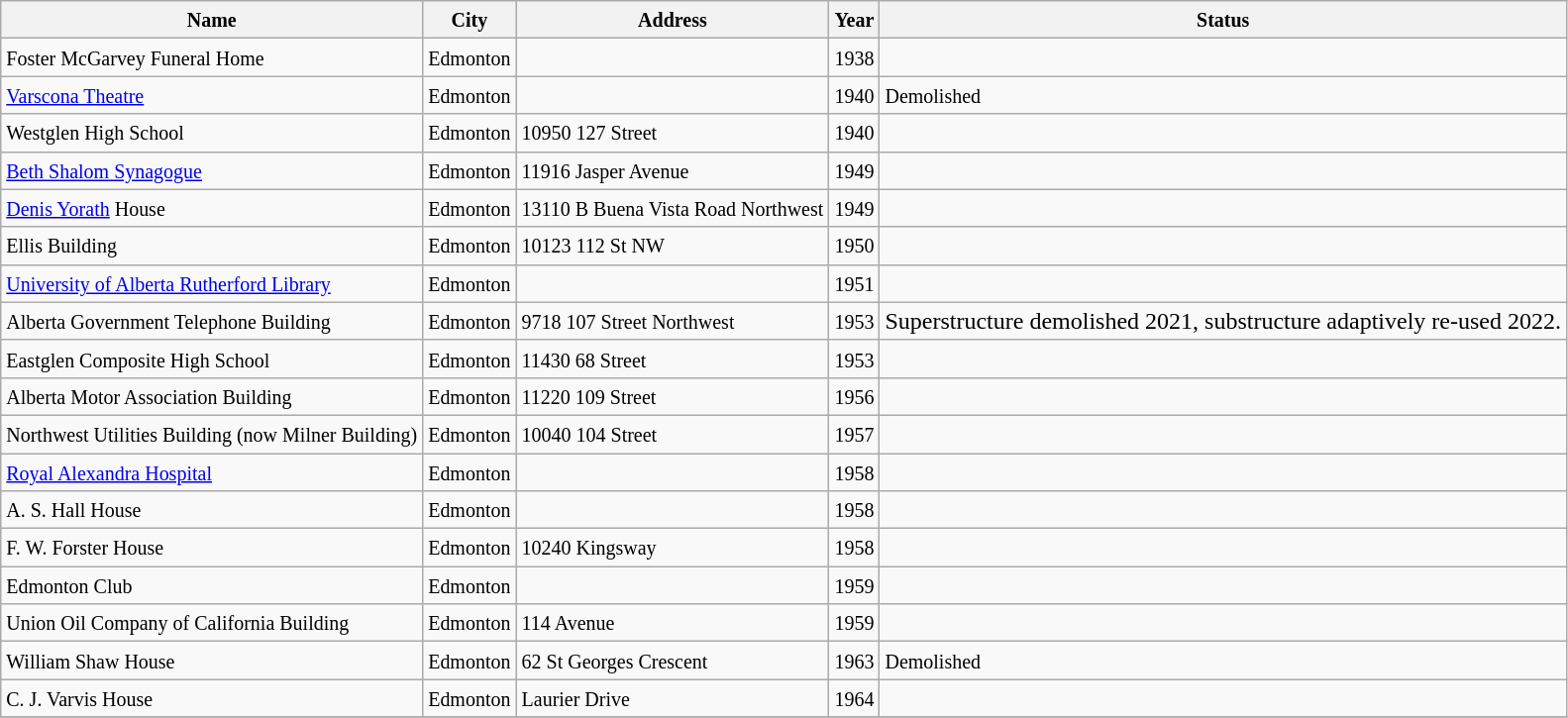<table class="wikitable">
<tr>
<th><small>Name</small></th>
<th><small>City</small></th>
<th><small>Address</small></th>
<th><small>Year</small></th>
<th><small>Status</small></th>
</tr>
<tr>
<td><small>Foster McGarvey Funeral Home</small></td>
<td><small>Edmonton</small></td>
<td></td>
<td><small>1938</small></td>
<td></td>
</tr>
<tr>
<td><a href='#'><small>Varscona Theatre</small></a></td>
<td><small>Edmonton</small></td>
<td></td>
<td><small>1940</small></td>
<td><small>Demolished</small></td>
</tr>
<tr>
<td><small>Westglen High School</small></td>
<td><small>Edmonton</small></td>
<td><small>10950 127 Street</small></td>
<td><small>1940</small></td>
<td></td>
</tr>
<tr>
<td><small><a href='#'>Beth Shalom Synagogue</a></small></td>
<td><small>Edmonton</small></td>
<td><small>11916 Jasper Avenue</small></td>
<td><small>1949</small></td>
<td></td>
</tr>
<tr>
<td><small><a href='#'>Denis Yorath</a> House</small></td>
<td><small>Edmonton</small></td>
<td><small>13110 B Buena Vista Road Northwest</small></td>
<td><small>1949</small></td>
<td></td>
</tr>
<tr>
<td><small>Ellis Building</small></td>
<td><small>Edmonton</small></td>
<td><small>10123 112 St NW</small></td>
<td><small>1950</small></td>
</tr>
<tr>
<td><small><a href='#'>University of Alberta Rutherford Library</a></small></td>
<td><small>Edmonton</small></td>
<td></td>
<td><small>1951</small></td>
<td></td>
</tr>
<tr>
<td><small>Alberta Government Telephone Building</small></td>
<td><small>Edmonton</small></td>
<td><small>9718 107 Street Northwest</small></td>
<td><small>1953</small></td>
<td>Superstructure demolished 2021, substructure adaptively re-used 2022.</td>
</tr>
<tr>
<td><small>Eastglen Composite High School</small></td>
<td><small>Edmonton</small></td>
<td><small>11430 68 Street</small></td>
<td><small>1953</small></td>
<td></td>
</tr>
<tr>
<td><small>Alberta Motor Association Building</small></td>
<td><small>Edmonton</small></td>
<td><small>11220 109 Street</small></td>
<td><small>1956</small></td>
<td></td>
</tr>
<tr>
<td><small>Northwest Utilities Building (now Milner Building)</small></td>
<td><small>Edmonton</small></td>
<td><small>10040 104 Street</small></td>
<td><small>1957</small></td>
<td></td>
</tr>
<tr>
<td><small><a href='#'>Royal Alexandra Hospital</a></small></td>
<td><small>Edmonton</small></td>
<td></td>
<td><small>1958</small></td>
<td></td>
</tr>
<tr>
<td><small>A. S. Hall House</small></td>
<td><small>Edmonton</small></td>
<td></td>
<td><small>1958</small></td>
<td></td>
</tr>
<tr>
<td><small>F. W. Forster House</small></td>
<td><small>Edmonton</small></td>
<td><small>10240 Kingsway</small></td>
<td><small>1958</small></td>
<td></td>
</tr>
<tr>
<td><small>Edmonton Club</small></td>
<td><small>Edmonton</small></td>
<td></td>
<td><small>1959</small></td>
<td></td>
</tr>
<tr>
<td><small>Union Oil Company of California Building</small></td>
<td><small>Edmonton</small></td>
<td><small>114 Avenue</small></td>
<td><small>1959</small></td>
<td></td>
</tr>
<tr>
<td><small>William Shaw House</small></td>
<td><small>Edmonton</small></td>
<td><small>62 St Georges Crescent</small></td>
<td><small>1963</small></td>
<td><small>Demolished</small></td>
</tr>
<tr>
<td><small>C. J. Varvis House</small></td>
<td><small>Edmonton</small></td>
<td><small>Laurier Drive</small></td>
<td><small>1964</small></td>
<td></td>
</tr>
<tr>
</tr>
</table>
